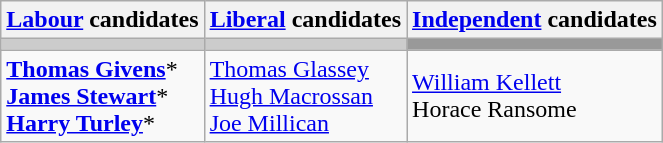<table class="wikitable">
<tr>
<th><a href='#'>Labour</a> candidates</th>
<th><a href='#'>Liberal</a> candidates</th>
<th><a href='#'>Independent</a> candidates</th>
</tr>
<tr bgcolor="#cccccc">
<td></td>
<td></td>
<td bgcolor="#999999"></td>
</tr>
<tr>
<td><strong><a href='#'>Thomas Givens</a></strong>*<br><strong><a href='#'>James Stewart</a></strong>*<br><strong><a href='#'>Harry Turley</a></strong>*</td>
<td><a href='#'>Thomas Glassey</a><br><a href='#'>Hugh Macrossan</a><br><a href='#'>Joe Millican</a></td>
<td><a href='#'>William Kellett</a><br>Horace Ransome</td>
</tr>
</table>
